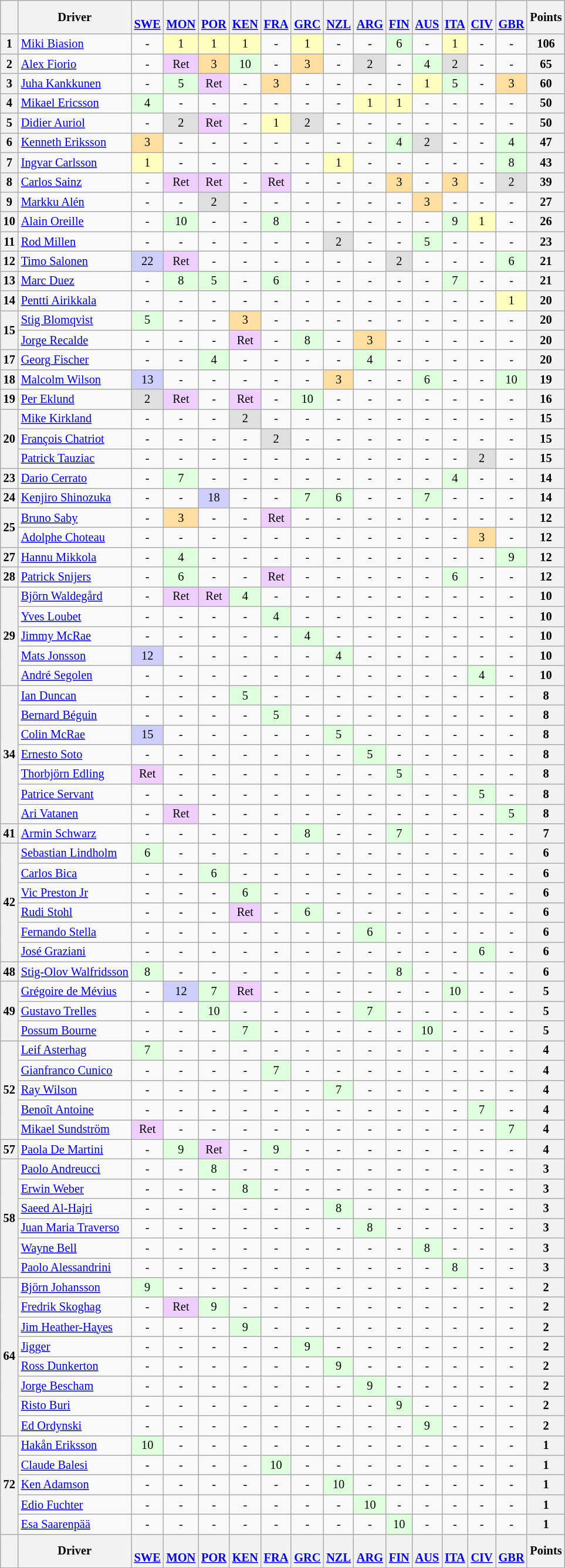<table class="wikitable" style="text-align:center; font-size:85%;">
<tr valign="top">
<th valign="middle"></th>
<th valign="middle">Driver</th>
<th><br><a href='#'>SWE</a></th>
<th><br><a href='#'>MON</a></th>
<th><br><a href='#'>POR</a></th>
<th><br><a href='#'>KEN</a></th>
<th><br><a href='#'>FRA</a></th>
<th><br><a href='#'>GRC</a></th>
<th><br><a href='#'>NZL</a></th>
<th><br><a href='#'>ARG</a></th>
<th><br><a href='#'>FIN</a></th>
<th><br><a href='#'>AUS</a></th>
<th><br><a href='#'>ITA</a></th>
<th><br><a href='#'>CIV</a></th>
<th><br><a href='#'>GBR</a></th>
<th valign="middle">Points</th>
</tr>
<tr>
<th>1</th>
<td align=left> <a href='#'>Miki Biasion</a></td>
<td>-</td>
<td style="background:#ffffbf;">1</td>
<td style="background:#ffffbf;">1</td>
<td style="background:#ffffbf;">1</td>
<td>-</td>
<td style="background:#ffffbf;">1</td>
<td>-</td>
<td>-</td>
<td style="background:#dfffdf;">6</td>
<td>-</td>
<td style="background:#ffffbf;">1</td>
<td>-</td>
<td>-</td>
<th>106</th>
</tr>
<tr>
<th>2</th>
<td align=left> <a href='#'>Alex Fiorio</a></td>
<td>-</td>
<td style="background:#efcfff;">Ret</td>
<td style="background:#ffdf9f;">3</td>
<td style="background:#dfffdf;">10</td>
<td>-</td>
<td style="background:#ffdf9f;">3</td>
<td>-</td>
<td style="background:#dfdfdf;">2</td>
<td>-</td>
<td style="background:#dfffdf;">4</td>
<td style="background:#dfdfdf;">2</td>
<td>-</td>
<td>-</td>
<th>65</th>
</tr>
<tr>
<th>3</th>
<td align=left> <a href='#'>Juha Kankkunen</a></td>
<td>-</td>
<td style="background:#dfffdf;">5</td>
<td style="background:#efcfff;">Ret</td>
<td>-</td>
<td style="background:#ffdf9f;">3</td>
<td>-</td>
<td>-</td>
<td>-</td>
<td>-</td>
<td style="background:#ffffbf;">1</td>
<td style="background:#dfffdf;">5</td>
<td>-</td>
<td style="background:#ffdf9f;">3</td>
<th>60</th>
</tr>
<tr>
<th>4</th>
<td align=left> <a href='#'>Mikael Ericsson</a></td>
<td style="background:#dfffdf;">4</td>
<td>-</td>
<td>-</td>
<td>-</td>
<td>-</td>
<td>-</td>
<td>-</td>
<td style="background:#ffffbf;">1</td>
<td style="background:#ffffbf;">1</td>
<td>-</td>
<td>-</td>
<td>-</td>
<td>-</td>
<th>50</th>
</tr>
<tr>
<th>5</th>
<td align=left> <a href='#'>Didier Auriol</a></td>
<td>-</td>
<td style="background:#dfdfdf;">2</td>
<td style="background:#efcfff;">Ret</td>
<td>-</td>
<td style="background:#ffffbf;">1</td>
<td style="background:#dfdfdf;">2</td>
<td>-</td>
<td>-</td>
<td>-</td>
<td>-</td>
<td>-</td>
<td>-</td>
<td>-</td>
<th>50</th>
</tr>
<tr>
<th>6</th>
<td align=left> <a href='#'>Kenneth Eriksson</a></td>
<td style="background:#ffdf9f;">3</td>
<td>-</td>
<td>-</td>
<td>-</td>
<td>-</td>
<td>-</td>
<td>-</td>
<td>-</td>
<td style="background:#dfffdf;">4</td>
<td style="background:#dfdfdf;">2</td>
<td>-</td>
<td>-</td>
<td style="background:#dfffdf;">4</td>
<th>47</th>
</tr>
<tr>
<th>7</th>
<td align=left> <a href='#'>Ingvar Carlsson</a></td>
<td style="background:#ffffbf;">1</td>
<td>-</td>
<td>-</td>
<td>-</td>
<td>-</td>
<td>-</td>
<td style="background:#ffffbf;">1</td>
<td>-</td>
<td>-</td>
<td>-</td>
<td>-</td>
<td>-</td>
<td style="background:#dfffdf;">8</td>
<th>43</th>
</tr>
<tr>
<th>8</th>
<td align=left> <a href='#'>Carlos Sainz</a></td>
<td>-</td>
<td style="background:#efcfff;">Ret</td>
<td style="background:#efcfff;">Ret</td>
<td>-</td>
<td style="background:#efcfff;">Ret</td>
<td>-</td>
<td>-</td>
<td>-</td>
<td style="background:#ffdf9f;">3</td>
<td>-</td>
<td style="background:#ffdf9f;">3</td>
<td>-</td>
<td style="background:#dfdfdf;">2</td>
<th>39</th>
</tr>
<tr>
<th>9</th>
<td align=left> <a href='#'>Markku Alén</a></td>
<td>-</td>
<td>-</td>
<td style="background:#dfdfdf;">2</td>
<td>-</td>
<td>-</td>
<td>-</td>
<td>-</td>
<td>-</td>
<td>-</td>
<td style="background:#ffdf9f;">3</td>
<td>-</td>
<td>-</td>
<td>-</td>
<th>27</th>
</tr>
<tr>
<th>10</th>
<td align=left> <a href='#'>Alain Oreille</a></td>
<td>-</td>
<td style="background:#dfffdf;">10</td>
<td>-</td>
<td>-</td>
<td style="background:#dfffdf;">8</td>
<td>-</td>
<td>-</td>
<td>-</td>
<td>-</td>
<td>-</td>
<td style="background:#dfffdf;">9</td>
<td style="background:#ffffbf;">1</td>
<td>-</td>
<th>26</th>
</tr>
<tr>
<th>11</th>
<td align=left> <a href='#'>Rod Millen</a></td>
<td>-</td>
<td>-</td>
<td>-</td>
<td>-</td>
<td>-</td>
<td>-</td>
<td style="background:#dfdfdf;">2</td>
<td>-</td>
<td>-</td>
<td style="background:#dfffdf;">5</td>
<td>-</td>
<td>-</td>
<td>-</td>
<th>23</th>
</tr>
<tr>
<th>12</th>
<td align=left> <a href='#'>Timo Salonen</a></td>
<td style="background:#cfcfff;">22</td>
<td style="background:#efcfff;">Ret</td>
<td>-</td>
<td>-</td>
<td>-</td>
<td>-</td>
<td>-</td>
<td>-</td>
<td style="background:#dfdfdf;">2</td>
<td>-</td>
<td>-</td>
<td>-</td>
<td style="background:#dfffdf;">6</td>
<th>21</th>
</tr>
<tr>
<th>13</th>
<td align=left> <a href='#'>Marc Duez</a></td>
<td>-</td>
<td style="background:#dfffdf;">8</td>
<td style="background:#dfffdf;">5</td>
<td>-</td>
<td style="background:#dfffdf;">6</td>
<td>-</td>
<td>-</td>
<td>-</td>
<td>-</td>
<td>-</td>
<td style="background:#dfffdf;">7</td>
<td>-</td>
<td>-</td>
<th>21</th>
</tr>
<tr>
<th>14</th>
<td align=left> <a href='#'>Pentti Airikkala</a></td>
<td>-</td>
<td>-</td>
<td>-</td>
<td>-</td>
<td>-</td>
<td>-</td>
<td>-</td>
<td>-</td>
<td>-</td>
<td>-</td>
<td>-</td>
<td>-</td>
<td style="background:#ffffbf;">1</td>
<th>20</th>
</tr>
<tr>
<th rowspan=2>15</th>
<td align=left> <a href='#'>Stig Blomqvist</a></td>
<td style="background:#dfffdf;">5</td>
<td>-</td>
<td>-</td>
<td style="background:#ffdf9f;">3</td>
<td>-</td>
<td>-</td>
<td>-</td>
<td>-</td>
<td>-</td>
<td>-</td>
<td>-</td>
<td>-</td>
<td>-</td>
<th>20</th>
</tr>
<tr>
<td align=left> <a href='#'>Jorge Recalde</a></td>
<td>-</td>
<td>-</td>
<td>-</td>
<td style="background:#efcfff;">Ret</td>
<td>-</td>
<td style="background:#dfffdf;">8</td>
<td>-</td>
<td style="background:#ffdf9f;">3</td>
<td>-</td>
<td>-</td>
<td>-</td>
<td>-</td>
<td>-</td>
<th>20</th>
</tr>
<tr>
<th>17</th>
<td align=left> <a href='#'>Georg Fischer</a></td>
<td>-</td>
<td>-</td>
<td style="background:#dfffdf;">4</td>
<td>-</td>
<td>-</td>
<td>-</td>
<td>-</td>
<td style="background:#dfffdf;">4</td>
<td>-</td>
<td>-</td>
<td>-</td>
<td>-</td>
<td>-</td>
<th>20</th>
</tr>
<tr>
<th>18</th>
<td align=left> <a href='#'>Malcolm Wilson</a></td>
<td style="background:#cfcfff;">13</td>
<td>-</td>
<td>-</td>
<td>-</td>
<td>-</td>
<td>-</td>
<td style="background:#ffdf9f;">3</td>
<td>-</td>
<td>-</td>
<td style="background:#dfffdf;">6</td>
<td>-</td>
<td>-</td>
<td style="background:#dfffdf;">10</td>
<th>19</th>
</tr>
<tr>
<th>19</th>
<td align=left> <a href='#'>Per Eklund</a></td>
<td style="background:#dfdfdf;">2</td>
<td style="background:#efcfff;">Ret</td>
<td>-</td>
<td style="background:#efcfff;">Ret</td>
<td>-</td>
<td style="background:#dfffdf;">10</td>
<td>-</td>
<td>-</td>
<td>-</td>
<td>-</td>
<td>-</td>
<td>-</td>
<td>-</td>
<th>16</th>
</tr>
<tr>
<th rowspan=3>20</th>
<td align=left> <a href='#'>Mike Kirkland</a></td>
<td>-</td>
<td>-</td>
<td>-</td>
<td style="background:#dfdfdf;">2</td>
<td>-</td>
<td>-</td>
<td>-</td>
<td>-</td>
<td>-</td>
<td>-</td>
<td>-</td>
<td>-</td>
<td>-</td>
<th>15</th>
</tr>
<tr>
<td align=left> <a href='#'>François Chatriot</a></td>
<td>-</td>
<td>-</td>
<td>-</td>
<td>-</td>
<td style="background:#dfdfdf;">2</td>
<td>-</td>
<td>-</td>
<td>-</td>
<td>-</td>
<td>-</td>
<td>-</td>
<td>-</td>
<td>-</td>
<th>15</th>
</tr>
<tr>
<td align=left> <a href='#'>Patrick Tauziac</a></td>
<td>-</td>
<td>-</td>
<td>-</td>
<td>-</td>
<td>-</td>
<td>-</td>
<td>-</td>
<td>-</td>
<td>-</td>
<td>-</td>
<td>-</td>
<td style="background:#dfdfdf;">2</td>
<td>-</td>
<th>15</th>
</tr>
<tr>
<th>23</th>
<td align=left> <a href='#'>Dario Cerrato</a></td>
<td>-</td>
<td style="background:#dfffdf;">7</td>
<td>-</td>
<td>-</td>
<td>-</td>
<td>-</td>
<td>-</td>
<td>-</td>
<td>-</td>
<td>-</td>
<td style="background:#dfffdf;">4</td>
<td>-</td>
<td>-</td>
<th>14</th>
</tr>
<tr>
<th>24</th>
<td align=left> <a href='#'>Kenjiro Shinozuka</a></td>
<td>-</td>
<td>-</td>
<td style="background:#cfcfff;">18</td>
<td>-</td>
<td>-</td>
<td style="background:#dfffdf;">7</td>
<td style="background:#dfffdf;">6</td>
<td>-</td>
<td>-</td>
<td style="background:#dfffdf;">7</td>
<td>-</td>
<td>-</td>
<td>-</td>
<th>14</th>
</tr>
<tr>
<th rowspan=2>25</th>
<td align=left> <a href='#'>Bruno Saby</a></td>
<td>-</td>
<td style="background:#ffdf9f;">3</td>
<td>-</td>
<td>-</td>
<td style="background:#efcfff;">Ret</td>
<td>-</td>
<td>-</td>
<td>-</td>
<td>-</td>
<td>-</td>
<td>-</td>
<td>-</td>
<td>-</td>
<th>12</th>
</tr>
<tr>
<td align=left> <a href='#'>Adolphe Choteau</a></td>
<td>-</td>
<td>-</td>
<td>-</td>
<td>-</td>
<td>-</td>
<td>-</td>
<td>-</td>
<td>-</td>
<td>-</td>
<td>-</td>
<td>-</td>
<td style="background:#ffdf9f;">3</td>
<td>-</td>
<th>12</th>
</tr>
<tr>
<th>27</th>
<td align=left> <a href='#'>Hannu Mikkola</a></td>
<td>-</td>
<td style="background:#dfffdf;">4</td>
<td>-</td>
<td>-</td>
<td>-</td>
<td>-</td>
<td>-</td>
<td>-</td>
<td>-</td>
<td>-</td>
<td>-</td>
<td>-</td>
<td style="background:#dfffdf;">9</td>
<th>12</th>
</tr>
<tr>
<th>28</th>
<td align=left> <a href='#'>Patrick Snijers</a></td>
<td>-</td>
<td style="background:#dfffdf;">6</td>
<td>-</td>
<td>-</td>
<td style="background:#efcfff;">Ret</td>
<td>-</td>
<td>-</td>
<td>-</td>
<td>-</td>
<td>-</td>
<td style="background:#dfffdf;">6</td>
<td>-</td>
<td>-</td>
<th>12</th>
</tr>
<tr>
<th rowspan=5>29</th>
<td align=left> <a href='#'>Björn Waldegård</a></td>
<td>-</td>
<td style="background:#efcfff;">Ret</td>
<td style="background:#efcfff;">Ret</td>
<td style="background:#dfffdf;">4</td>
<td>-</td>
<td>-</td>
<td>-</td>
<td>-</td>
<td>-</td>
<td>-</td>
<td>-</td>
<td>-</td>
<td>-</td>
<th>10</th>
</tr>
<tr>
<td align=left> <a href='#'>Yves Loubet</a></td>
<td>-</td>
<td>-</td>
<td>-</td>
<td>-</td>
<td style="background:#dfffdf;">4</td>
<td>-</td>
<td>-</td>
<td>-</td>
<td>-</td>
<td>-</td>
<td>-</td>
<td>-</td>
<td>-</td>
<th>10</th>
</tr>
<tr>
<td align=left> <a href='#'>Jimmy McRae</a></td>
<td>-</td>
<td>-</td>
<td>-</td>
<td>-</td>
<td>-</td>
<td style="background:#dfffdf;">4</td>
<td>-</td>
<td>-</td>
<td>-</td>
<td>-</td>
<td>-</td>
<td>-</td>
<td>-</td>
<th>10</th>
</tr>
<tr>
<td align=left> <a href='#'>Mats Jonsson</a></td>
<td style="background:#cfcfff;">12</td>
<td>-</td>
<td>-</td>
<td>-</td>
<td>-</td>
<td>-</td>
<td style="background:#dfffdf;">4</td>
<td>-</td>
<td>-</td>
<td>-</td>
<td>-</td>
<td>-</td>
<td>-</td>
<th>10</th>
</tr>
<tr>
<td align=left> <a href='#'>André Segolen</a></td>
<td>-</td>
<td>-</td>
<td>-</td>
<td>-</td>
<td>-</td>
<td>-</td>
<td>-</td>
<td>-</td>
<td>-</td>
<td>-</td>
<td>-</td>
<td style="background:#dfffdf;">4</td>
<td>-</td>
<th>10</th>
</tr>
<tr>
<th rowspan=7>34</th>
<td align=left> <a href='#'>Ian Duncan</a></td>
<td>-</td>
<td>-</td>
<td>-</td>
<td style="background:#dfffdf;">5</td>
<td>-</td>
<td>-</td>
<td>-</td>
<td>-</td>
<td>-</td>
<td>-</td>
<td>-</td>
<td>-</td>
<td>-</td>
<th>8</th>
</tr>
<tr>
<td align=left> <a href='#'>Bernard Béguin</a></td>
<td>-</td>
<td>-</td>
<td>-</td>
<td>-</td>
<td style="background:#dfffdf;">5</td>
<td>-</td>
<td>-</td>
<td>-</td>
<td>-</td>
<td>-</td>
<td>-</td>
<td>-</td>
<td>-</td>
<th>8</th>
</tr>
<tr>
<td align=left> <a href='#'>Colin McRae</a></td>
<td style="background:#cfcfff;">15</td>
<td>-</td>
<td>-</td>
<td>-</td>
<td>-</td>
<td>-</td>
<td style="background:#dfffdf;">5</td>
<td>-</td>
<td>-</td>
<td>-</td>
<td>-</td>
<td>-</td>
<td>-</td>
<th>8</th>
</tr>
<tr>
<td align=left> <a href='#'>Ernesto Soto</a></td>
<td>-</td>
<td>-</td>
<td>-</td>
<td>-</td>
<td>-</td>
<td>-</td>
<td>-</td>
<td style="background:#dfffdf;">5</td>
<td>-</td>
<td>-</td>
<td>-</td>
<td>-</td>
<td>-</td>
<th>8</th>
</tr>
<tr>
<td align=left> <a href='#'>Thorbjörn Edling</a></td>
<td style="background:#efcfff;">Ret</td>
<td>-</td>
<td>-</td>
<td>-</td>
<td>-</td>
<td>-</td>
<td>-</td>
<td>-</td>
<td style="background:#dfffdf;">5</td>
<td>-</td>
<td>-</td>
<td>-</td>
<td>-</td>
<th>8</th>
</tr>
<tr>
<td align=left> <a href='#'>Patrice Servant</a></td>
<td>-</td>
<td>-</td>
<td>-</td>
<td>-</td>
<td>-</td>
<td>-</td>
<td>-</td>
<td>-</td>
<td>-</td>
<td>-</td>
<td>-</td>
<td style="background:#dfffdf;">5</td>
<td>-</td>
<th>8</th>
</tr>
<tr>
<td align=left> <a href='#'>Ari Vatanen</a></td>
<td>-</td>
<td style="background:#efcfff;">Ret</td>
<td>-</td>
<td>-</td>
<td>-</td>
<td>-</td>
<td>-</td>
<td>-</td>
<td>-</td>
<td>-</td>
<td>-</td>
<td>-</td>
<td style="background:#dfffdf;">5</td>
<th>8</th>
</tr>
<tr>
<th>41</th>
<td align=left> <a href='#'>Armin Schwarz</a></td>
<td>-</td>
<td>-</td>
<td>-</td>
<td>-</td>
<td>-</td>
<td style="background:#dfffdf;">8</td>
<td>-</td>
<td>-</td>
<td style="background:#dfffdf;">7</td>
<td>-</td>
<td>-</td>
<td>-</td>
<td>-</td>
<th>7</th>
</tr>
<tr>
<th rowspan=6>42</th>
<td align=left> <a href='#'>Sebastian Lindholm</a></td>
<td style="background:#dfffdf;">6</td>
<td>-</td>
<td>-</td>
<td>-</td>
<td>-</td>
<td>-</td>
<td>-</td>
<td>-</td>
<td>-</td>
<td>-</td>
<td>-</td>
<td>-</td>
<td>-</td>
<th>6</th>
</tr>
<tr>
<td align=left> <a href='#'>Carlos Bica</a></td>
<td>-</td>
<td>-</td>
<td style="background:#dfffdf;">6</td>
<td>-</td>
<td>-</td>
<td>-</td>
<td>-</td>
<td>-</td>
<td>-</td>
<td>-</td>
<td>-</td>
<td>-</td>
<td>-</td>
<th>6</th>
</tr>
<tr>
<td align=left> <a href='#'>Vic Preston Jr</a></td>
<td>-</td>
<td>-</td>
<td>-</td>
<td style="background:#dfffdf;">6</td>
<td>-</td>
<td>-</td>
<td>-</td>
<td>-</td>
<td>-</td>
<td>-</td>
<td>-</td>
<td>-</td>
<td>-</td>
<th>6</th>
</tr>
<tr>
<td align=left> <a href='#'>Rudi Stohl</a></td>
<td>-</td>
<td>-</td>
<td>-</td>
<td style="background:#efcfff;">Ret</td>
<td>-</td>
<td style="background:#dfffdf;">6</td>
<td>-</td>
<td>-</td>
<td>-</td>
<td>-</td>
<td>-</td>
<td>-</td>
<td>-</td>
<th>6</th>
</tr>
<tr>
<td align=left> <a href='#'>Fernando Stella</a></td>
<td>-</td>
<td>-</td>
<td>-</td>
<td>-</td>
<td>-</td>
<td>-</td>
<td>-</td>
<td style="background:#dfffdf;">6</td>
<td>-</td>
<td>-</td>
<td>-</td>
<td>-</td>
<td>-</td>
<th>6</th>
</tr>
<tr>
<td align=left> <a href='#'>José Graziani</a></td>
<td>-</td>
<td>-</td>
<td>-</td>
<td>-</td>
<td>-</td>
<td>-</td>
<td>-</td>
<td>-</td>
<td>-</td>
<td>-</td>
<td>-</td>
<td style="background:#dfffdf;">6</td>
<td>-</td>
<th>6</th>
</tr>
<tr>
<th>48</th>
<td align=left> <a href='#'>Stig-Olov Walfridsson</a></td>
<td style="background:#dfffdf;">8</td>
<td>-</td>
<td>-</td>
<td>-</td>
<td>-</td>
<td>-</td>
<td>-</td>
<td>-</td>
<td style="background:#dfffdf;">8</td>
<td>-</td>
<td>-</td>
<td>-</td>
<td>-</td>
<th>6</th>
</tr>
<tr>
<th rowspan=3>49</th>
<td align=left> <a href='#'>Grégoire de Mévius</a></td>
<td>-</td>
<td style="background:#cfcfff;">12</td>
<td style="background:#dfffdf;">7</td>
<td style="background:#efcfff;">Ret</td>
<td>-</td>
<td>-</td>
<td>-</td>
<td>-</td>
<td>-</td>
<td>-</td>
<td style="background:#dfffdf;">10</td>
<td>-</td>
<td>-</td>
<th>5</th>
</tr>
<tr>
<td align=left> <a href='#'>Gustavo Trelles</a></td>
<td>-</td>
<td>-</td>
<td style="background:#dfffdf;">10</td>
<td>-</td>
<td>-</td>
<td>-</td>
<td>-</td>
<td style="background:#dfffdf;">7</td>
<td>-</td>
<td>-</td>
<td>-</td>
<td>-</td>
<td>-</td>
<th>5</th>
</tr>
<tr>
<td align=left> <a href='#'>Possum Bourne</a></td>
<td>-</td>
<td>-</td>
<td>-</td>
<td style="background:#dfffdf;">7</td>
<td>-</td>
<td>-</td>
<td>-</td>
<td>-</td>
<td>-</td>
<td style="background:#dfffdf;">10</td>
<td>-</td>
<td>-</td>
<td>-</td>
<th>5</th>
</tr>
<tr>
<th rowspan=5>52</th>
<td align=left> <a href='#'>Leif Asterhag</a></td>
<td style="background:#dfffdf;">7</td>
<td>-</td>
<td>-</td>
<td>-</td>
<td>-</td>
<td>-</td>
<td>-</td>
<td>-</td>
<td>-</td>
<td>-</td>
<td>-</td>
<td>-</td>
<td>-</td>
<th>4</th>
</tr>
<tr>
<td align=left> <a href='#'>Gianfranco Cunico</a></td>
<td>-</td>
<td>-</td>
<td>-</td>
<td>-</td>
<td style="background:#dfffdf;">7</td>
<td>-</td>
<td>-</td>
<td>-</td>
<td>-</td>
<td>-</td>
<td>-</td>
<td>-</td>
<td>-</td>
<th>4</th>
</tr>
<tr>
<td align=left> <a href='#'>Ray Wilson</a></td>
<td>-</td>
<td>-</td>
<td>-</td>
<td>-</td>
<td>-</td>
<td>-</td>
<td style="background:#dfffdf;">7</td>
<td>-</td>
<td>-</td>
<td>-</td>
<td>-</td>
<td>-</td>
<td>-</td>
<th>4</th>
</tr>
<tr>
<td align=left> <a href='#'>Benoît Antoine</a></td>
<td>-</td>
<td>-</td>
<td>-</td>
<td>-</td>
<td>-</td>
<td>-</td>
<td>-</td>
<td>-</td>
<td>-</td>
<td>-</td>
<td>-</td>
<td style="background:#dfffdf;">7</td>
<td>-</td>
<th>4</th>
</tr>
<tr>
<td align=left> <a href='#'>Mikael Sundström</a></td>
<td style="background:#efcfff;">Ret</td>
<td>-</td>
<td>-</td>
<td>-</td>
<td>-</td>
<td>-</td>
<td>-</td>
<td>-</td>
<td>-</td>
<td>-</td>
<td>-</td>
<td>-</td>
<td style="background:#dfffdf;">7</td>
<th>4</th>
</tr>
<tr>
<th>57</th>
<td align=left> <a href='#'>Paola De Martini</a></td>
<td>-</td>
<td style="background:#dfffdf;">9</td>
<td style="background:#efcfff;">Ret</td>
<td>-</td>
<td style="background:#dfffdf;">9</td>
<td>-</td>
<td>-</td>
<td>-</td>
<td>-</td>
<td>-</td>
<td>-</td>
<td>-</td>
<td>-</td>
<th>4</th>
</tr>
<tr>
<th rowspan=6>58</th>
<td align=left> <a href='#'>Paolo Andreucci</a></td>
<td>-</td>
<td>-</td>
<td style="background:#dfffdf;">8</td>
<td>-</td>
<td>-</td>
<td>-</td>
<td>-</td>
<td>-</td>
<td>-</td>
<td>-</td>
<td>-</td>
<td>-</td>
<td>-</td>
<th>3</th>
</tr>
<tr>
<td align=left> <a href='#'>Erwin Weber</a></td>
<td>-</td>
<td>-</td>
<td>-</td>
<td style="background:#dfffdf;">8</td>
<td>-</td>
<td>-</td>
<td>-</td>
<td>-</td>
<td>-</td>
<td>-</td>
<td>-</td>
<td>-</td>
<td>-</td>
<th>3</th>
</tr>
<tr>
<td align=left> <a href='#'>Saeed Al-Hajri</a></td>
<td>-</td>
<td>-</td>
<td>-</td>
<td>-</td>
<td>-</td>
<td>-</td>
<td style="background:#dfffdf;">8</td>
<td>-</td>
<td>-</td>
<td>-</td>
<td>-</td>
<td>-</td>
<td>-</td>
<th>3</th>
</tr>
<tr>
<td align=left> <a href='#'>Juan Maria Traverso</a></td>
<td>-</td>
<td>-</td>
<td>-</td>
<td>-</td>
<td>-</td>
<td>-</td>
<td>-</td>
<td style="background:#dfffdf;">8</td>
<td>-</td>
<td>-</td>
<td>-</td>
<td>-</td>
<td>-</td>
<th>3</th>
</tr>
<tr>
<td align=left> <a href='#'>Wayne Bell</a></td>
<td>-</td>
<td>-</td>
<td>-</td>
<td>-</td>
<td>-</td>
<td>-</td>
<td>-</td>
<td>-</td>
<td>-</td>
<td style="background:#dfffdf;">8</td>
<td>-</td>
<td>-</td>
<td>-</td>
<th>3</th>
</tr>
<tr>
<td align=left> <a href='#'>Paolo Alessandrini</a></td>
<td>-</td>
<td>-</td>
<td>-</td>
<td>-</td>
<td>-</td>
<td>-</td>
<td>-</td>
<td>-</td>
<td>-</td>
<td>-</td>
<td style="background:#dfffdf;">8</td>
<td>-</td>
<td>-</td>
<th>3</th>
</tr>
<tr>
<th rowspan=8>64</th>
<td align=left> <a href='#'>Björn Johansson</a></td>
<td style="background:#dfffdf;">9</td>
<td>-</td>
<td>-</td>
<td>-</td>
<td>-</td>
<td>-</td>
<td>-</td>
<td>-</td>
<td>-</td>
<td>-</td>
<td>-</td>
<td>-</td>
<td>-</td>
<th>2</th>
</tr>
<tr>
<td align=left> <a href='#'>Fredrik Skoghag</a></td>
<td>-</td>
<td style="background:#efcfff;">Ret</td>
<td style="background:#dfffdf;">9</td>
<td>-</td>
<td>-</td>
<td>-</td>
<td>-</td>
<td>-</td>
<td>-</td>
<td>-</td>
<td>-</td>
<td>-</td>
<td>-</td>
<th>2</th>
</tr>
<tr>
<td align=left> <a href='#'>Jim Heather-Hayes</a></td>
<td>-</td>
<td>-</td>
<td>-</td>
<td style="background:#dfffdf;">9</td>
<td>-</td>
<td>-</td>
<td>-</td>
<td>-</td>
<td>-</td>
<td>-</td>
<td>-</td>
<td>-</td>
<td>-</td>
<th>2</th>
</tr>
<tr>
<td align=left> <a href='#'>Jigger</a></td>
<td>-</td>
<td>-</td>
<td>-</td>
<td>-</td>
<td>-</td>
<td style="background:#dfffdf;">9</td>
<td>-</td>
<td>-</td>
<td>-</td>
<td>-</td>
<td>-</td>
<td>-</td>
<td>-</td>
<th>2</th>
</tr>
<tr>
<td align=left> <a href='#'>Ross Dunkerton</a></td>
<td>-</td>
<td>-</td>
<td>-</td>
<td>-</td>
<td>-</td>
<td>-</td>
<td style="background:#dfffdf;">9</td>
<td>-</td>
<td>-</td>
<td>-</td>
<td>-</td>
<td>-</td>
<td>-</td>
<th>2</th>
</tr>
<tr>
<td align=left> <a href='#'>Jorge Bescham</a></td>
<td>-</td>
<td>-</td>
<td>-</td>
<td>-</td>
<td>-</td>
<td>-</td>
<td>-</td>
<td style="background:#dfffdf;">9</td>
<td>-</td>
<td>-</td>
<td>-</td>
<td>-</td>
<td>-</td>
<th>2</th>
</tr>
<tr>
<td align=left> <a href='#'>Risto Buri</a></td>
<td>-</td>
<td>-</td>
<td>-</td>
<td>-</td>
<td>-</td>
<td>-</td>
<td>-</td>
<td>-</td>
<td style="background:#dfffdf;">9</td>
<td>-</td>
<td>-</td>
<td>-</td>
<td>-</td>
<th>2</th>
</tr>
<tr>
<td align=left> <a href='#'>Ed Ordynski</a></td>
<td>-</td>
<td>-</td>
<td>-</td>
<td>-</td>
<td>-</td>
<td>-</td>
<td>-</td>
<td>-</td>
<td>-</td>
<td style="background:#dfffdf;">9</td>
<td>-</td>
<td>-</td>
<td>-</td>
<th>2</th>
</tr>
<tr>
<th rowspan=5>72</th>
<td align=left> <a href='#'>Hakån Eriksson</a></td>
<td style="background:#dfffdf;">10</td>
<td>-</td>
<td>-</td>
<td>-</td>
<td>-</td>
<td>-</td>
<td>-</td>
<td>-</td>
<td>-</td>
<td>-</td>
<td>-</td>
<td>-</td>
<td>-</td>
<th>1</th>
</tr>
<tr>
<td align=left> <a href='#'>Claude Balesi</a></td>
<td>-</td>
<td>-</td>
<td>-</td>
<td>-</td>
<td style="background:#dfffdf;">10</td>
<td>-</td>
<td>-</td>
<td>-</td>
<td>-</td>
<td>-</td>
<td>-</td>
<td>-</td>
<td>-</td>
<th>1</th>
</tr>
<tr>
<td align=left> <a href='#'>Ken Adamson</a></td>
<td>-</td>
<td>-</td>
<td>-</td>
<td>-</td>
<td>-</td>
<td>-</td>
<td style="background:#dfffdf;">10</td>
<td>-</td>
<td>-</td>
<td>-</td>
<td>-</td>
<td>-</td>
<td>-</td>
<th>1</th>
</tr>
<tr>
<td align=left> <a href='#'>Edio Fuchter</a></td>
<td>-</td>
<td>-</td>
<td>-</td>
<td>-</td>
<td>-</td>
<td>-</td>
<td>-</td>
<td style="background:#dfffdf;">10</td>
<td>-</td>
<td>-</td>
<td>-</td>
<td>-</td>
<td>-</td>
<th>1</th>
</tr>
<tr>
<td align=left> <a href='#'>Esa Saarenpää</a></td>
<td>-</td>
<td>-</td>
<td>-</td>
<td>-</td>
<td>-</td>
<td>-</td>
<td>-</td>
<td>-</td>
<td style="background:#dfffdf;">10</td>
<td>-</td>
<td>-</td>
<td>-</td>
<td>-</td>
<th>1</th>
</tr>
<tr valign="top">
<th valign="middle"></th>
<th valign="middle">Driver</th>
<th><br><a href='#'>SWE</a></th>
<th><br><a href='#'>MON</a></th>
<th><br><a href='#'>POR</a></th>
<th><br><a href='#'>KEN</a></th>
<th><br><a href='#'>FRA</a></th>
<th><br><a href='#'>GRC</a></th>
<th><br><a href='#'>NZL</a></th>
<th><br><a href='#'>ARG</a></th>
<th><br><a href='#'>FIN</a></th>
<th><br><a href='#'>AUS</a></th>
<th><br><a href='#'>ITA</a></th>
<th><br><a href='#'>CIV</a></th>
<th><br><a href='#'>GBR</a></th>
<th valign="middle">Points</th>
</tr>
</table>
